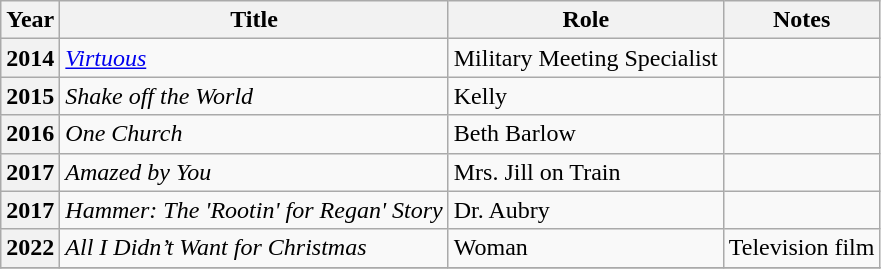<table class="wikitable sortable plainrowheaders">
<tr>
<th scope="col">Year</th>
<th scope="col">Title</th>
<th scope="col">Role</th>
<th scope="col" class="unsortable">Notes</th>
</tr>
<tr>
<th scope="row">2014</th>
<td><em><a href='#'>Virtuous</a></em></td>
<td>Military Meeting Specialist</td>
<td></td>
</tr>
<tr>
<th scope="row">2015</th>
<td><em>Shake off the World</em></td>
<td>Kelly</td>
<td></td>
</tr>
<tr>
<th scope="row">2016</th>
<td><em>One Church</em></td>
<td>Beth Barlow</td>
<td></td>
</tr>
<tr>
<th scope="row">2017</th>
<td><em>Amazed by You</em></td>
<td>Mrs. Jill on Train</td>
<td></td>
</tr>
<tr>
<th scope="row">2017</th>
<td><em>Hammer: The 'Rootin' for Regan' Story</em></td>
<td>Dr. Aubry</td>
<td></td>
</tr>
<tr>
<th scope="row">2022</th>
<td><em>All I Didn’t Want for Christmas</em></td>
<td>Woman</td>
<td>Television film</td>
</tr>
<tr>
</tr>
</table>
